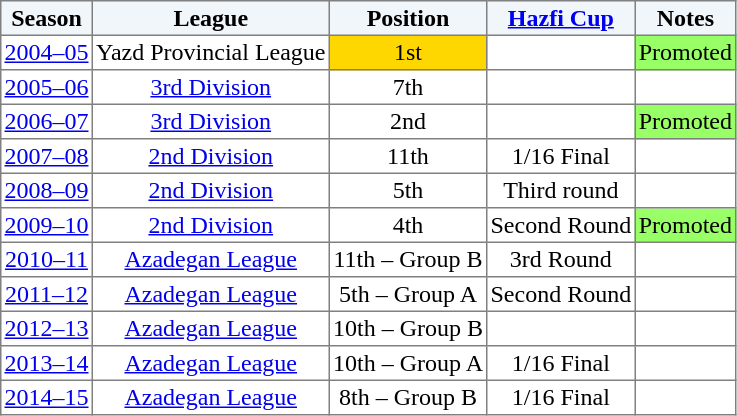<table border="1" cellpadding="2" style="border-collapse:collapse; text-align:center; font-size:normal;">
<tr style="background:#f0f6fa;">
<th>Season</th>
<th>League</th>
<th>Position</th>
<th><a href='#'>Hazfi Cup</a></th>
<th>Notes</th>
</tr>
<tr>
<td><a href='#'>2004–05</a></td>
<td>Yazd Provincial League</td>
<td bgcolor=gold>1st</td>
<td></td>
<td style="background:#9f6;">Promoted</td>
</tr>
<tr>
<td><a href='#'>2005–06</a></td>
<td><a href='#'>3rd Division</a></td>
<td>7th</td>
<td></td>
<td></td>
</tr>
<tr>
<td><a href='#'>2006–07</a></td>
<td><a href='#'>3rd Division</a></td>
<td>2nd</td>
<td></td>
<td style="background:#9f6;">Promoted</td>
</tr>
<tr>
<td><a href='#'>2007–08</a></td>
<td><a href='#'>2nd Division</a></td>
<td>11th</td>
<td>1/16 Final</td>
<td></td>
</tr>
<tr>
<td><a href='#'>2008–09</a></td>
<td><a href='#'>2nd Division</a></td>
<td>5th</td>
<td>Third round</td>
<td></td>
</tr>
<tr>
<td><a href='#'>2009–10</a></td>
<td><a href='#'>2nd Division</a></td>
<td>4th</td>
<td>Second Round</td>
<td style="background:#9f6;">Promoted</td>
</tr>
<tr>
<td><a href='#'>2010–11</a></td>
<td><a href='#'>Azadegan League</a></td>
<td>11th – Group B</td>
<td>3rd Round</td>
<td></td>
</tr>
<tr>
<td><a href='#'>2011–12</a></td>
<td><a href='#'>Azadegan League</a></td>
<td>5th – Group A</td>
<td>Second Round</td>
<td></td>
</tr>
<tr>
<td><a href='#'>2012–13</a></td>
<td><a href='#'>Azadegan League</a></td>
<td>10th – Group B</td>
<td></td>
<td></td>
</tr>
<tr>
<td><a href='#'>2013–14</a></td>
<td><a href='#'>Azadegan League</a></td>
<td>10th – Group A</td>
<td>1/16 Final</td>
<td></td>
</tr>
<tr>
<td><a href='#'>2014–15</a></td>
<td><a href='#'>Azadegan League</a></td>
<td>8th – Group B</td>
<td>1/16 Final</td>
<td></td>
</tr>
</table>
